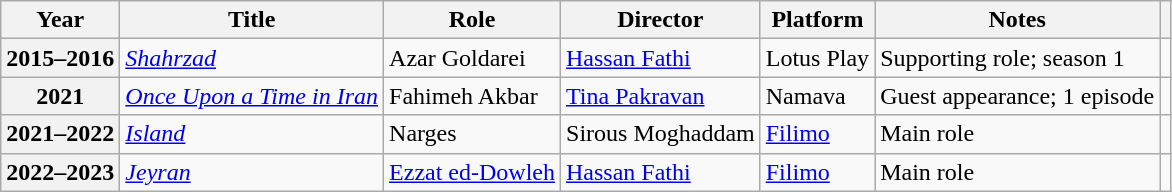<table class="wikitable plainrowheaders sortable" style="font-size:100%">
<tr>
<th scope="col">Year</th>
<th scope="col">Title</th>
<th scope="col">Role</th>
<th scope="col">Director</th>
<th class="unsortable" scope="col">Platform</th>
<th>Notes</th>
<th scope="col" class="unsortable"></th>
</tr>
<tr>
<th scope="row">2015–2016</th>
<td><em><a href='#'>Shahrzad</a></em></td>
<td>Azar Goldarei</td>
<td><a href='#'>Hassan Fathi</a></td>
<td>Lotus Play</td>
<td>Supporting role; season 1</td>
<td></td>
</tr>
<tr>
<th scope="row">2021</th>
<td><em><a href='#'>Once Upon a Time in Iran</a></em></td>
<td>Fahimeh Akbar</td>
<td><a href='#'>Tina Pakravan</a></td>
<td>Namava</td>
<td>Guest appearance; 1 episode</td>
<td></td>
</tr>
<tr>
<th scope="row">2021–2022</th>
<td><em><a href='#'>Island</a></em></td>
<td>Narges</td>
<td>Sirous Moghaddam</td>
<td><a href='#'>Filimo</a></td>
<td>Main role</td>
<td></td>
</tr>
<tr>
<th scope="row">2022–2023</th>
<td><em><a href='#'>Jeyran</a></em></td>
<td><a href='#'>Ezzat ed-Dowleh</a></td>
<td><a href='#'>Hassan Fathi</a></td>
<td><a href='#'>Filimo</a></td>
<td>Main role</td>
<td></td>
</tr>
</table>
